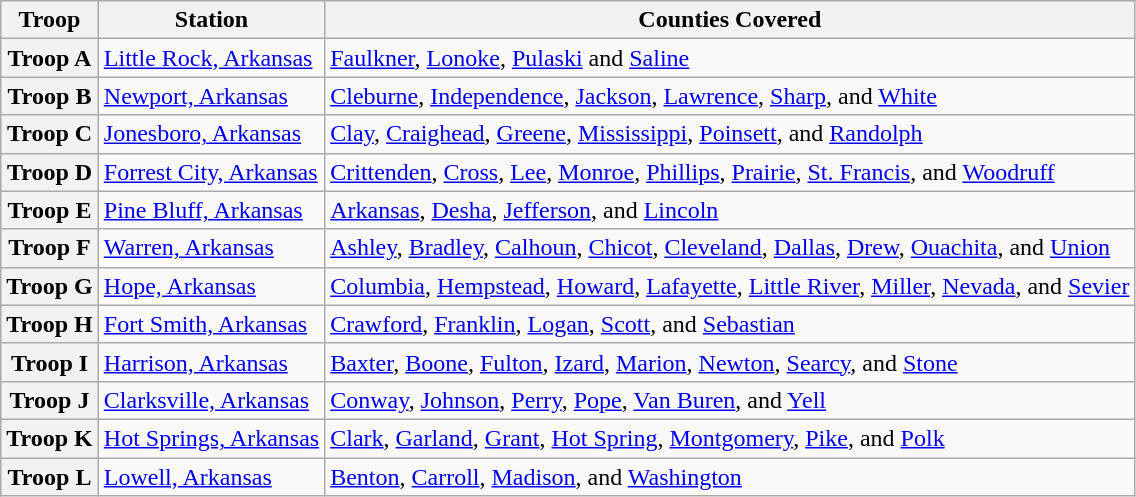<table class="wikitable">
<tr>
<th>Troop</th>
<th>Station</th>
<th>Counties Covered</th>
</tr>
<tr>
<th>Troop A</th>
<td><a href='#'>Little Rock, Arkansas</a></td>
<td><a href='#'>Faulkner</a>, <a href='#'>Lonoke</a>, <a href='#'>Pulaski</a> and <a href='#'>Saline</a></td>
</tr>
<tr>
<th>Troop B</th>
<td><a href='#'>Newport, Arkansas</a></td>
<td><a href='#'>Cleburne</a>, <a href='#'>Independence</a>, <a href='#'>Jackson</a>, <a href='#'>Lawrence</a>, <a href='#'>Sharp</a>, and <a href='#'>White</a></td>
</tr>
<tr>
<th>Troop C</th>
<td><a href='#'>Jonesboro, Arkansas</a></td>
<td><a href='#'>Clay</a>, <a href='#'>Craighead</a>, <a href='#'>Greene</a>, <a href='#'>Mississippi</a>, <a href='#'>Poinsett</a>, and <a href='#'>Randolph</a></td>
</tr>
<tr>
<th>Troop D</th>
<td><a href='#'>Forrest City, Arkansas</a></td>
<td><a href='#'>Crittenden</a>, <a href='#'>Cross</a>, <a href='#'>Lee</a>, <a href='#'>Monroe</a>, <a href='#'>Phillips</a>, <a href='#'>Prairie</a>, <a href='#'>St. Francis</a>, and <a href='#'>Woodruff</a></td>
</tr>
<tr>
<th>Troop E</th>
<td><a href='#'>Pine Bluff, Arkansas</a></td>
<td><a href='#'>Arkansas</a>, <a href='#'>Desha</a>, <a href='#'>Jefferson</a>, and <a href='#'>Lincoln</a></td>
</tr>
<tr>
<th>Troop F</th>
<td><a href='#'>Warren, Arkansas</a></td>
<td><a href='#'>Ashley</a>, <a href='#'>Bradley</a>, <a href='#'>Calhoun</a>, <a href='#'>Chicot</a>, <a href='#'>Cleveland</a>, <a href='#'>Dallas</a>, <a href='#'>Drew</a>, <a href='#'>Ouachita</a>, and <a href='#'>Union</a></td>
</tr>
<tr>
<th>Troop G</th>
<td><a href='#'>Hope, Arkansas</a></td>
<td><a href='#'>Columbia</a>, <a href='#'>Hempstead</a>, <a href='#'>Howard</a>, <a href='#'>Lafayette</a>, <a href='#'>Little River</a>, <a href='#'>Miller</a>, <a href='#'>Nevada</a>, and <a href='#'>Sevier</a></td>
</tr>
<tr>
<th>Troop H</th>
<td><a href='#'>Fort Smith, Arkansas</a></td>
<td><a href='#'>Crawford</a>, <a href='#'>Franklin</a>, <a href='#'>Logan</a>, <a href='#'>Scott</a>, and <a href='#'>Sebastian</a></td>
</tr>
<tr>
<th>Troop I</th>
<td><a href='#'>Harrison, Arkansas</a></td>
<td><a href='#'>Baxter</a>, <a href='#'>Boone</a>, <a href='#'>Fulton</a>, <a href='#'>Izard</a>, <a href='#'>Marion</a>, <a href='#'>Newton</a>, <a href='#'>Searcy</a>, and <a href='#'>Stone</a></td>
</tr>
<tr>
<th>Troop J</th>
<td><a href='#'>Clarksville, Arkansas</a></td>
<td><a href='#'>Conway</a>, <a href='#'>Johnson</a>, <a href='#'>Perry</a>, <a href='#'>Pope</a>, <a href='#'>Van Buren</a>, and <a href='#'>Yell</a></td>
</tr>
<tr>
<th>Troop K</th>
<td><a href='#'>Hot Springs, Arkansas</a></td>
<td><a href='#'>Clark</a>, <a href='#'>Garland</a>, <a href='#'>Grant</a>, <a href='#'>Hot Spring</a>, <a href='#'>Montgomery</a>, <a href='#'>Pike</a>, and <a href='#'>Polk</a></td>
</tr>
<tr>
<th>Troop L</th>
<td><a href='#'>Lowell, Arkansas</a></td>
<td><a href='#'>Benton</a>, <a href='#'>Carroll</a>, <a href='#'>Madison</a>, and <a href='#'>Washington</a></td>
</tr>
</table>
